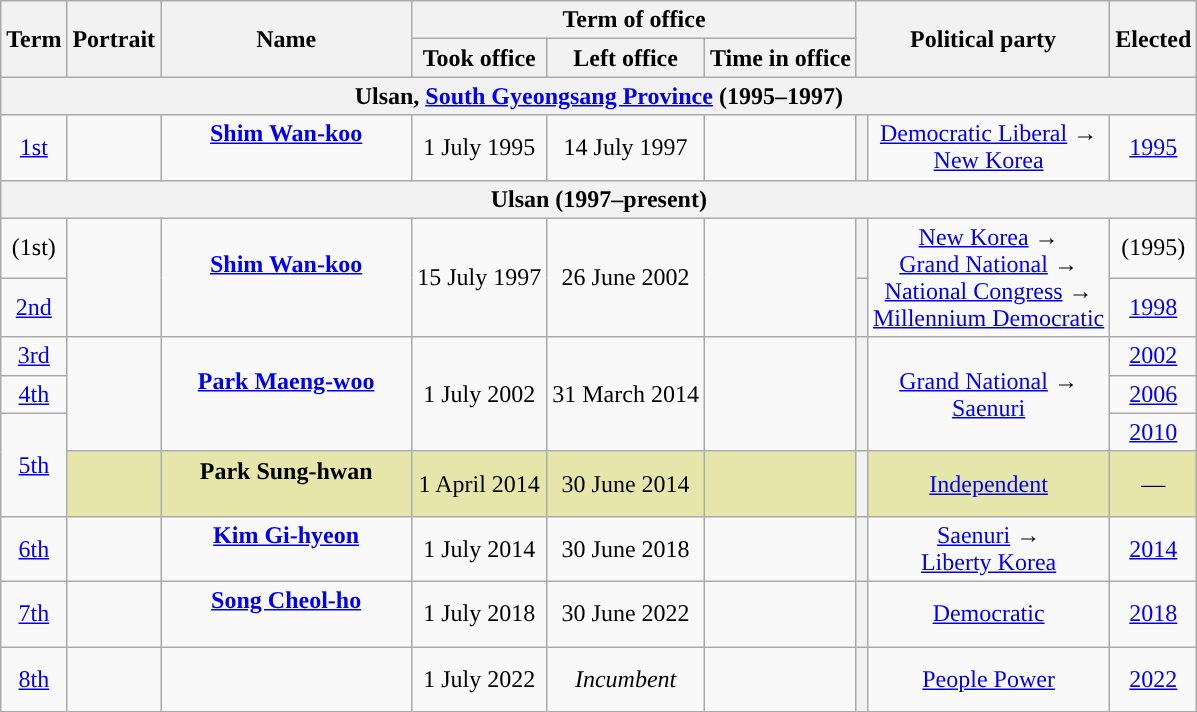<table class="wikitable" style="text-align:center">
<tr>
<th rowspan="2">Term</th>
<th rowspan="2">Portrait</th>
<th rowspan="2" width="160">Name<br></th>
<th colspan="3">Term of office</th>
<th colspan="2" rowspan="2">Political party</th>
<th rowspan="2">Elected</th>
</tr>
<tr>
<th>Took office</th>
<th>Left office</th>
<th>Time in office</th>
</tr>
<tr>
<th colspan="9">Ulsan, <a href='#'>South Gyeongsang Province</a> (1995–1997)</th>
</tr>
<tr>
<td><a href='#'>1st</a></td>
<td></td>
<td><strong><a href='#'>Shim Wan-koo</a></strong><br><br></td>
<td>1 July 1995</td>
<td>14 July 1997</td>
<td></td>
<th style="background:"></th>
<td><a href='#'>Democratic Liberal</a> →<br><a href='#'>New Korea</a></td>
<td><a href='#'>1995</a></td>
</tr>
<tr>
<th colspan="9">Ulsan (1997–present)</th>
</tr>
<tr>
<td>(1st)</td>
<td rowspan="2"></td>
<td rowspan="2"><strong><a href='#'>Shim Wan-koo</a></strong><br><br></td>
<td rowspan="2">15 July 1997</td>
<td rowspan="2">26 June 2002</td>
<td rowspan="2"></td>
<th style="background:"></th>
<td rowspan="2"><a href='#'>New Korea</a> →<br><a href='#'>Grand National</a> →<br><a href='#'>National Congress</a> →<br><a href='#'>Millennium Democratic</a></td>
<td>(1995)</td>
</tr>
<tr>
<td><a href='#'>2nd</a></td>
<th style="background:"></th>
<td><a href='#'>1998</a></td>
</tr>
<tr>
<td><a href='#'>3rd</a></td>
<td rowspan="3"></td>
<td rowspan="3"><strong><a href='#'>Park Maeng-woo</a></strong><br><br></td>
<td rowspan="3">1 July 2002</td>
<td rowspan="3">31 March 2014</td>
<td rowspan="3"></td>
<th rowspan="3" style="background:"></th>
<td rowspan="3"><a href='#'>Grand National</a> →<br><a href='#'>Saenuri</a></td>
<td><a href='#'>2002</a></td>
</tr>
<tr>
<td><a href='#'>4th</a></td>
<td><a href='#'>2006</a></td>
</tr>
<tr>
<td rowspan="2"><a href='#'>5th</a></td>
<td><a href='#'>2010</a></td>
</tr>
<tr style="background:#E6E6AA;">
<td></td>
<td><strong>Park Sung-hwan</strong><br><br></td>
<td>1 April 2014</td>
<td>30 June 2014</td>
<td></td>
<th style="background:"></th>
<td><a href='#'>Independent</a></td>
<td>—</td>
</tr>
<tr>
<td><a href='#'>6th</a></td>
<td></td>
<td><strong><a href='#'>Kim Gi-hyeon</a></strong><br><br></td>
<td>1 July 2014</td>
<td>30 June 2018</td>
<td></td>
<th style="background:"></th>
<td><a href='#'>Saenuri</a> →<br><a href='#'>Liberty Korea</a></td>
<td><a href='#'>2014</a></td>
</tr>
<tr>
<td><a href='#'>7th</a></td>
<td></td>
<td><strong><a href='#'>Song Cheol-ho</a></strong><br><br></td>
<td>1 July 2018</td>
<td>30 June 2022</td>
<td></td>
<th style="background:"></th>
<td><a href='#'>Democratic</a></td>
<td><a href='#'>2018</a></td>
</tr>
<tr>
<td><a href='#'>8th</a></td>
<td></td>
<td><strong></strong><br><br></td>
<td>1 July 2022</td>
<td><em>Incumbent</em></td>
<td></td>
<th style="background:"></th>
<td><a href='#'>People Power</a></td>
<td><a href='#'>2022</a></td>
</tr>
</table>
